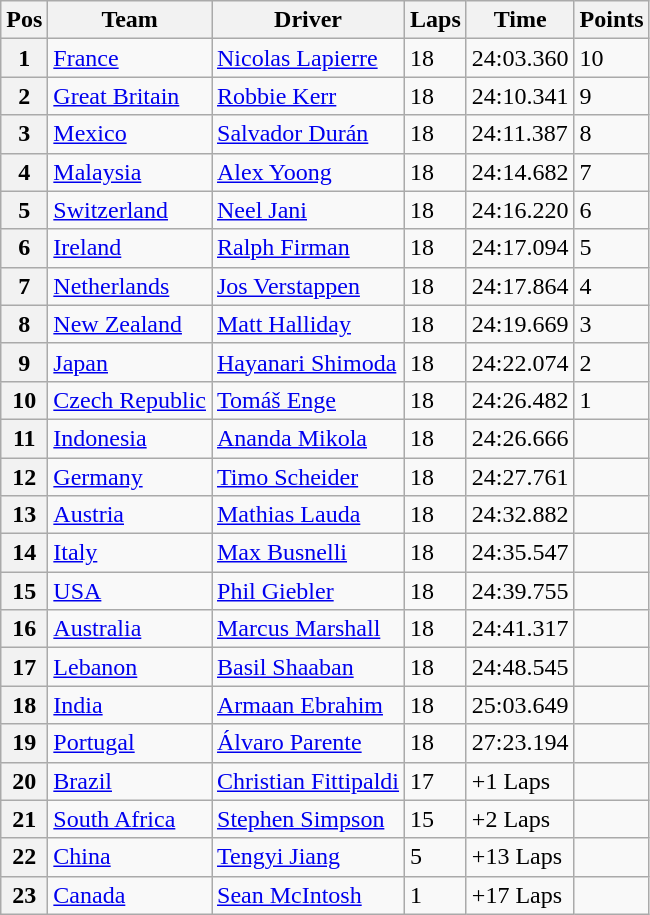<table class="wikitable">
<tr>
<th>Pos</th>
<th>Team</th>
<th>Driver</th>
<th>Laps</th>
<th>Time</th>
<th>Points</th>
</tr>
<tr>
<th>1</th>
<td> <a href='#'>France</a></td>
<td><a href='#'>Nicolas Lapierre</a></td>
<td>18</td>
<td>24:03.360</td>
<td>10</td>
</tr>
<tr>
<th>2</th>
<td> <a href='#'>Great Britain</a></td>
<td><a href='#'>Robbie Kerr</a></td>
<td>18</td>
<td>24:10.341</td>
<td>9</td>
</tr>
<tr>
<th>3</th>
<td> <a href='#'>Mexico</a></td>
<td><a href='#'>Salvador Durán</a></td>
<td>18</td>
<td>24:11.387</td>
<td>8</td>
</tr>
<tr>
<th>4</th>
<td> <a href='#'>Malaysia</a></td>
<td><a href='#'>Alex Yoong</a></td>
<td>18</td>
<td>24:14.682</td>
<td>7</td>
</tr>
<tr>
<th>5</th>
<td> <a href='#'>Switzerland</a></td>
<td><a href='#'>Neel Jani</a></td>
<td>18</td>
<td>24:16.220</td>
<td>6</td>
</tr>
<tr>
<th>6</th>
<td> <a href='#'>Ireland</a></td>
<td><a href='#'>Ralph Firman</a></td>
<td>18</td>
<td>24:17.094</td>
<td>5</td>
</tr>
<tr>
<th>7</th>
<td> <a href='#'>Netherlands</a></td>
<td><a href='#'>Jos Verstappen</a></td>
<td>18</td>
<td>24:17.864</td>
<td>4</td>
</tr>
<tr>
<th>8</th>
<td> <a href='#'>New Zealand</a></td>
<td><a href='#'>Matt Halliday</a></td>
<td>18</td>
<td>24:19.669</td>
<td>3</td>
</tr>
<tr>
<th>9</th>
<td> <a href='#'>Japan</a></td>
<td><a href='#'>Hayanari Shimoda</a></td>
<td>18</td>
<td>24:22.074</td>
<td>2</td>
</tr>
<tr>
<th>10</th>
<td> <a href='#'>Czech Republic</a></td>
<td><a href='#'>Tomáš Enge</a></td>
<td>18</td>
<td>24:26.482</td>
<td>1</td>
</tr>
<tr>
<th>11</th>
<td> <a href='#'>Indonesia</a></td>
<td><a href='#'>Ananda Mikola</a></td>
<td>18</td>
<td>24:26.666</td>
<td></td>
</tr>
<tr>
<th>12</th>
<td> <a href='#'>Germany</a></td>
<td><a href='#'>Timo Scheider</a></td>
<td>18</td>
<td>24:27.761</td>
<td></td>
</tr>
<tr>
<th>13</th>
<td> <a href='#'>Austria</a></td>
<td><a href='#'>Mathias Lauda</a></td>
<td>18</td>
<td>24:32.882</td>
<td></td>
</tr>
<tr>
<th>14</th>
<td> <a href='#'>Italy</a></td>
<td><a href='#'>Max Busnelli</a></td>
<td>18</td>
<td>24:35.547</td>
<td></td>
</tr>
<tr>
<th>15</th>
<td> <a href='#'>USA</a></td>
<td><a href='#'>Phil Giebler</a></td>
<td>18</td>
<td>24:39.755</td>
<td></td>
</tr>
<tr>
<th>16</th>
<td> <a href='#'>Australia</a></td>
<td><a href='#'>Marcus Marshall</a></td>
<td>18</td>
<td>24:41.317</td>
<td></td>
</tr>
<tr>
<th>17</th>
<td> <a href='#'>Lebanon</a></td>
<td><a href='#'>Basil Shaaban</a></td>
<td>18</td>
<td>24:48.545</td>
<td></td>
</tr>
<tr>
<th>18</th>
<td> <a href='#'>India</a></td>
<td><a href='#'>Armaan Ebrahim</a></td>
<td>18</td>
<td>25:03.649</td>
<td></td>
</tr>
<tr>
<th>19</th>
<td> <a href='#'>Portugal</a></td>
<td><a href='#'>Álvaro Parente</a></td>
<td>18</td>
<td>27:23.194</td>
<td></td>
</tr>
<tr>
<th>20</th>
<td> <a href='#'>Brazil</a></td>
<td><a href='#'>Christian Fittipaldi</a></td>
<td>17</td>
<td>+1 Laps</td>
<td></td>
</tr>
<tr>
<th>21</th>
<td> <a href='#'>South Africa</a></td>
<td><a href='#'>Stephen Simpson</a></td>
<td>15</td>
<td>+2 Laps</td>
<td></td>
</tr>
<tr>
<th>22</th>
<td> <a href='#'>China</a></td>
<td><a href='#'>Tengyi Jiang</a></td>
<td>5</td>
<td>+13 Laps</td>
<td></td>
</tr>
<tr>
<th>23</th>
<td> <a href='#'>Canada</a></td>
<td><a href='#'>Sean McIntosh</a></td>
<td>1</td>
<td>+17 Laps</td>
<td></td>
</tr>
</table>
